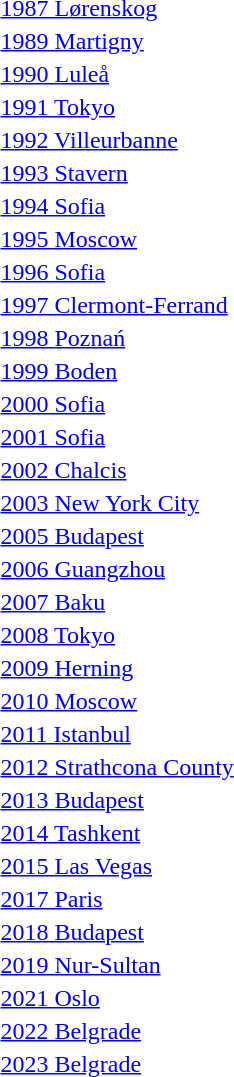<table>
<tr>
<td><a href='#'>1987 Lørenskog</a></td>
<td></td>
<td></td>
<td></td>
</tr>
<tr>
<td><a href='#'>1989 Martigny</a></td>
<td></td>
<td></td>
<td></td>
</tr>
<tr>
<td><a href='#'>1990 Luleå</a></td>
<td></td>
<td></td>
<td></td>
</tr>
<tr>
<td><a href='#'>1991 Tokyo</a></td>
<td></td>
<td></td>
<td></td>
</tr>
<tr>
<td><a href='#'>1992 Villeurbanne</a></td>
<td></td>
<td></td>
<td></td>
</tr>
<tr>
<td><a href='#'>1993 Stavern</a></td>
<td></td>
<td></td>
<td></td>
</tr>
<tr>
<td><a href='#'>1994 Sofia</a></td>
<td></td>
<td></td>
<td></td>
</tr>
<tr>
<td><a href='#'>1995 Moscow</a></td>
<td></td>
<td></td>
<td></td>
</tr>
<tr>
<td><a href='#'>1996 Sofia</a></td>
<td></td>
<td></td>
<td></td>
</tr>
<tr>
<td><a href='#'>1997 Clermont-Ferrand</a></td>
<td></td>
<td></td>
<td></td>
</tr>
<tr>
<td><a href='#'>1998 Poznań</a></td>
<td></td>
<td></td>
<td></td>
</tr>
<tr>
<td><a href='#'>1999 Boden</a></td>
<td></td>
<td></td>
<td></td>
</tr>
<tr>
<td><a href='#'>2000 Sofia</a></td>
<td></td>
<td></td>
<td></td>
</tr>
<tr>
<td><a href='#'>2001 Sofia</a></td>
<td></td>
<td></td>
<td></td>
</tr>
<tr>
<td><a href='#'>2002 Chalcis</a></td>
<td></td>
<td></td>
<td></td>
</tr>
<tr>
<td><a href='#'>2003 New York City</a></td>
<td></td>
<td></td>
<td></td>
</tr>
<tr>
<td rowspan=2><a href='#'>2005 Budapest</a></td>
<td rowspan=2></td>
<td rowspan=2></td>
<td></td>
</tr>
<tr>
<td></td>
</tr>
<tr>
<td rowspan=2><a href='#'>2006 Guangzhou</a></td>
<td rowspan=2></td>
<td rowspan=2></td>
<td></td>
</tr>
<tr>
<td></td>
</tr>
<tr>
<td rowspan=2><a href='#'>2007 Baku</a></td>
<td rowspan=2></td>
<td rowspan=2></td>
<td></td>
</tr>
<tr>
<td></td>
</tr>
<tr>
<td rowspan=2><a href='#'>2008 Tokyo</a></td>
<td rowspan=2></td>
<td rowspan=2></td>
<td></td>
</tr>
<tr>
<td></td>
</tr>
<tr>
<td rowspan=2><a href='#'>2009 Herning</a></td>
<td rowspan=2></td>
<td rowspan=2></td>
<td></td>
</tr>
<tr>
<td></td>
</tr>
<tr>
<td rowspan=2><a href='#'>2010 Moscow</a></td>
<td rowspan=2></td>
<td rowspan=2></td>
<td></td>
</tr>
<tr>
<td></td>
</tr>
<tr>
<td rowspan=2><a href='#'>2011 Istanbul</a></td>
<td rowspan=2></td>
<td rowspan=2></td>
<td></td>
</tr>
<tr>
<td></td>
</tr>
<tr>
<td rowspan=2><a href='#'>2012 Strathcona County</a></td>
<td rowspan=2></td>
<td rowspan=2></td>
<td></td>
</tr>
<tr>
<td></td>
</tr>
<tr>
<td rowspan=2><a href='#'>2013 Budapest</a></td>
<td rowspan=2></td>
<td rowspan=2></td>
<td></td>
</tr>
<tr>
<td></td>
</tr>
<tr>
<td rowspan=2><a href='#'>2014 Tashkent</a></td>
<td rowspan=2></td>
<td rowspan=2></td>
<td></td>
</tr>
<tr>
<td></td>
</tr>
<tr>
<td rowspan=2><a href='#'>2015 Las Vegas</a></td>
<td rowspan=2></td>
<td rowspan=2></td>
<td></td>
</tr>
<tr>
<td></td>
</tr>
<tr>
<td rowspan=2><a href='#'>2017 Paris</a></td>
<td rowspan=2></td>
<td rowspan=2></td>
<td></td>
</tr>
<tr>
<td></td>
</tr>
<tr>
<td rowspan=2><a href='#'>2018 Budapest</a></td>
<td rowspan=2></td>
<td rowspan=2></td>
<td></td>
</tr>
<tr>
<td></td>
</tr>
<tr>
<td rowspan=2><a href='#'>2019 Nur-Sultan</a></td>
<td rowspan=2></td>
<td rowspan=2></td>
<td></td>
</tr>
<tr>
<td></td>
</tr>
<tr>
<td rowspan=2><a href='#'>2021 Oslo</a></td>
<td rowspan=2></td>
<td rowspan=2></td>
<td></td>
</tr>
<tr>
<td></td>
</tr>
<tr>
<td rowspan=2><a href='#'>2022 Belgrade</a></td>
<td rowspan=2></td>
<td rowspan=2></td>
<td></td>
</tr>
<tr>
<td></td>
</tr>
<tr>
<td rowspan=2><a href='#'>2023 Belgrade</a></td>
<td rowspan=2></td>
<td rowspan=2></td>
<td></td>
</tr>
<tr>
<td></td>
</tr>
</table>
